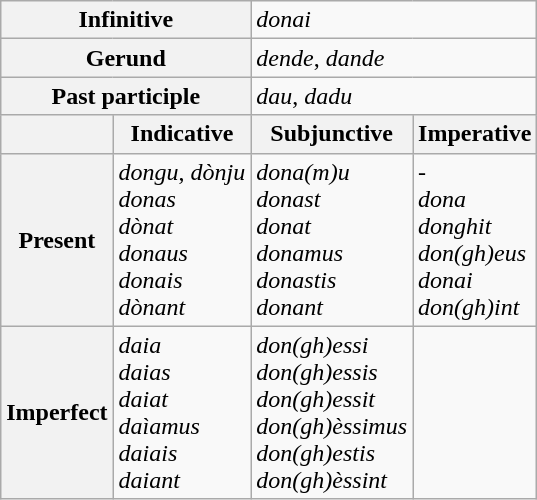<table class="wikitable">
<tr>
<th colspan=2>Infinitive</th>
<td colspan=2><em>donai</em></td>
</tr>
<tr>
<th colspan=2>Gerund</th>
<td colspan=2><em>dende</em>, <em>dande</em></td>
</tr>
<tr>
<th colspan=2>Past participle</th>
<td colspan=2><em>dau</em>, <em>dadu</em></td>
</tr>
<tr>
<th></th>
<th>Indicative</th>
<th>Subjunctive</th>
<th>Imperative</th>
</tr>
<tr>
<th>Present</th>
<td><em>dongu</em>, <em>dònju</em><br><em>donas</em><br><em>dònat</em><br><em>donaus</em><br><em>donais</em><br><em>dònant</em></td>
<td><em>dona(m)u</em><br><em>donast</em><br><em>donat</em><br><em>donamus</em><br><em>donastis</em><br><em>donant</em></td>
<td>-<br><em>dona</em><br><em>donghit</em><br><em>don(gh)eus</em><br><em>donai</em><br><em>don(gh)int</em></td>
</tr>
<tr>
<th>Imperfect</th>
<td><em>daia</em><br><em>daias</em><br><em>daiat</em><br><em>daìamus</em><br><em>daiais</em><br><em>daiant</em></td>
<td><em>don(gh)essi</em><br><em>don(gh)essis</em><br><em>don(gh)essit</em><br><em>don(gh)èssimus</em><br><em>don(gh)estis</em><br><em>don(gh)èssint</em></td>
<td></td>
</tr>
</table>
